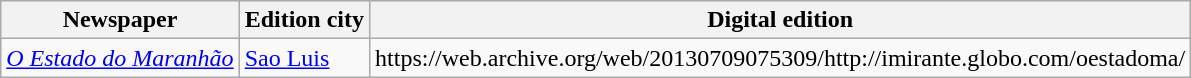<table class="wikitable sortable">
<tr style="text-align:center">
<th>Newspaper</th>
<th>Edition city</th>
<th>Digital edition</th>
</tr>
<tr>
<td><em><a href='#'>O Estado do Maranhão</a></em></td>
<td><a href='#'>Sao Luis</a></td>
<td>https://web.archive.org/web/20130709075309/http://imirante.globo.com/oestadoma/</td>
</tr>
</table>
